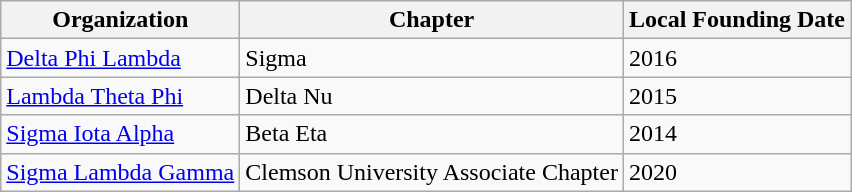<table class="wikitable">
<tr>
<th>Organization</th>
<th>Chapter</th>
<th>Local Founding Date</th>
</tr>
<tr>
<td><a href='#'>Delta Phi Lambda</a></td>
<td>Sigma</td>
<td>2016</td>
</tr>
<tr>
<td><a href='#'>Lambda Theta Phi</a></td>
<td>Delta Nu</td>
<td>2015</td>
</tr>
<tr>
<td><a href='#'>Sigma Iota Alpha</a></td>
<td>Beta Eta</td>
<td>2014</td>
</tr>
<tr>
<td><a href='#'>Sigma Lambda Gamma</a></td>
<td>Clemson University Associate Chapter</td>
<td>2020</td>
</tr>
</table>
